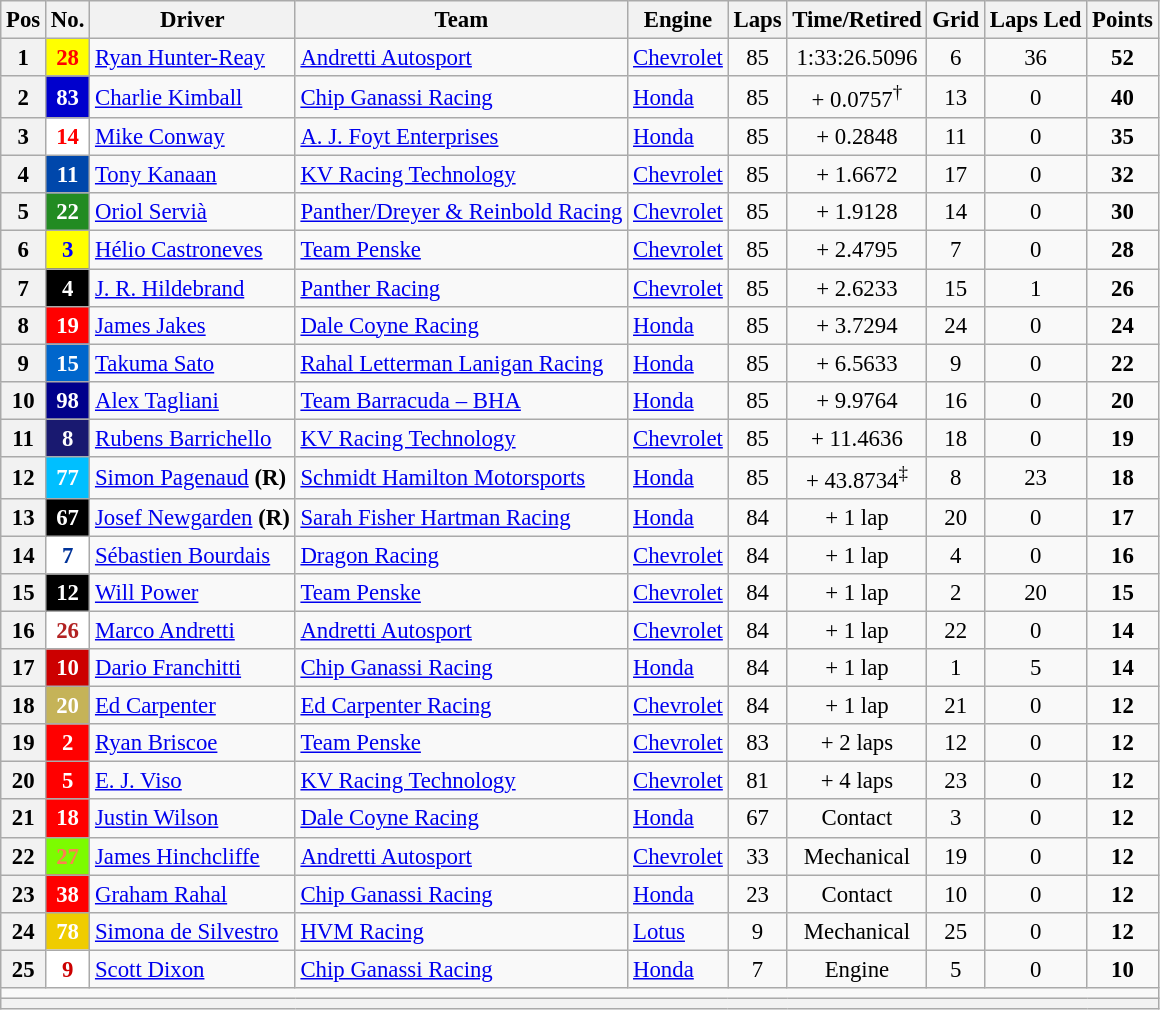<table class="wikitable" style="font-size: 95%">
<tr>
<th>Pos</th>
<th>No.</th>
<th>Driver</th>
<th>Team</th>
<th>Engine</th>
<th>Laps</th>
<th>Time/Retired</th>
<th>Grid</th>
<th>Laps Led</th>
<th>Points</th>
</tr>
<tr>
<th>1</th>
<td style="background:yellow; color:red;" align="center"><strong>28</strong></td>
<td> <a href='#'>Ryan Hunter-Reay</a></td>
<td><a href='#'>Andretti Autosport</a></td>
<td><a href='#'>Chevrolet</a></td>
<td align=center>85</td>
<td align=center>1:33:26.5096</td>
<td align=center>6</td>
<td align=center>36</td>
<td align=center><strong>52</strong></td>
</tr>
<tr>
<th>2</th>
<td style="background:mediumblue; color:white;" align="center"><strong>83</strong></td>
<td> <a href='#'>Charlie Kimball</a></td>
<td><a href='#'>Chip Ganassi Racing</a></td>
<td><a href='#'>Honda</a></td>
<td align=center>85</td>
<td align=center>+ 0.0757<sup>†</sup></td>
<td align=center>13</td>
<td align=center>0</td>
<td align=center><strong>40</strong></td>
</tr>
<tr>
<th>3</th>
<td style="background:white; color:red;" align="center"><strong>14</strong></td>
<td> <a href='#'>Mike Conway</a></td>
<td><a href='#'>A. J. Foyt Enterprises</a></td>
<td><a href='#'>Honda</a></td>
<td align=center>85</td>
<td align=center>+ 0.2848</td>
<td align=center>11</td>
<td align=center>0</td>
<td align=center><strong>35</strong></td>
</tr>
<tr>
<th>4</th>
<td style="background:#0047AB; color:white;" align="center"><strong>11</strong></td>
<td> <a href='#'>Tony Kanaan</a></td>
<td><a href='#'>KV Racing Technology</a></td>
<td><a href='#'>Chevrolet</a></td>
<td align=center>85</td>
<td align=center>+ 1.6672</td>
<td align=center>17</td>
<td align=center>0</td>
<td align=center><strong>32</strong></td>
</tr>
<tr>
<th>5</th>
<td style="background:forestgreen; color:white;" align="center"><strong>22</strong></td>
<td> <a href='#'>Oriol Servià</a></td>
<td><a href='#'>Panther/Dreyer & Reinbold Racing</a></td>
<td><a href='#'>Chevrolet</a></td>
<td align=center>85</td>
<td align=center>+ 1.9128</td>
<td align=center>14</td>
<td align=center>0</td>
<td align=center><strong>30</strong></td>
</tr>
<tr>
<th>6</th>
<td style="background:yellow; color:blue;" align="center"><strong>3</strong></td>
<td> <a href='#'>Hélio Castroneves</a></td>
<td><a href='#'>Team Penske</a></td>
<td><a href='#'>Chevrolet</a></td>
<td align=center>85</td>
<td align=center>+ 2.4795</td>
<td align=center>7</td>
<td align=center>0</td>
<td align=center><strong>28</strong></td>
</tr>
<tr>
<th>7</th>
<td style="background:black; color:white;" align=center><strong>4</strong></td>
<td> <a href='#'>J. R. Hildebrand</a></td>
<td><a href='#'>Panther Racing</a></td>
<td><a href='#'>Chevrolet</a></td>
<td align=center>85</td>
<td align=center>+ 2.6233</td>
<td align=center>15</td>
<td align=center>1</td>
<td align=center><strong>26</strong></td>
</tr>
<tr>
<th>8</th>
<td style="background:red; color:white;" align="center"><strong>19</strong></td>
<td> <a href='#'>James Jakes</a></td>
<td><a href='#'>Dale Coyne Racing</a></td>
<td><a href='#'>Honda</a></td>
<td align=center>85</td>
<td align=center>+ 3.7294</td>
<td align=center>24</td>
<td align=center>0</td>
<td align=center><strong>24</strong></td>
</tr>
<tr>
<th>9</th>
<td style="background:#0066CC; color:white;" align="center"><strong>15</strong></td>
<td> <a href='#'>Takuma Sato</a></td>
<td><a href='#'>Rahal Letterman Lanigan Racing</a></td>
<td><a href='#'>Honda</a></td>
<td align=center>85</td>
<td align=center>+ 6.5633</td>
<td align=center>9</td>
<td align=center>0</td>
<td align=center><strong>22</strong></td>
</tr>
<tr>
<th>10</th>
<td style="background:darkblue; color:white;" align="center"><strong>98</strong></td>
<td> <a href='#'>Alex Tagliani</a></td>
<td><a href='#'>Team Barracuda – BHA</a></td>
<td><a href='#'>Honda</a></td>
<td align=center>85</td>
<td align=center>+ 9.9764</td>
<td align=center>16</td>
<td align=center>0</td>
<td align=center><strong>20</strong></td>
</tr>
<tr>
<th>11</th>
<td style="background:midnightblue; color:white;" align="center"><strong>8</strong></td>
<td> <a href='#'>Rubens Barrichello</a></td>
<td><a href='#'>KV Racing Technology</a></td>
<td><a href='#'>Chevrolet</a></td>
<td align=center>85</td>
<td align=center>+ 11.4636</td>
<td align=center>18</td>
<td align=center>0</td>
<td align=center><strong>19</strong></td>
</tr>
<tr>
<th>12</th>
<td style="background:deepskyblue; color:white;" align="center"><strong>77</strong></td>
<td> <a href='#'>Simon Pagenaud</a> <strong>(R)</strong></td>
<td><a href='#'>Schmidt Hamilton Motorsports</a></td>
<td><a href='#'>Honda</a></td>
<td align=center>85</td>
<td align=center>+ 43.8734<sup>‡</sup></td>
<td align=center>8</td>
<td align=center>23</td>
<td align=center><strong>18</strong></td>
</tr>
<tr>
<th>13</th>
<td style="background:black; color:white;" align="center"><strong>67</strong></td>
<td> <a href='#'>Josef Newgarden</a> <strong>(R)</strong></td>
<td><a href='#'>Sarah Fisher Hartman Racing</a></td>
<td><a href='#'>Honda</a></td>
<td align=center>84</td>
<td align=center>+ 1 lap</td>
<td align=center>20</td>
<td align=center>0</td>
<td align=center><strong>17</strong></td>
</tr>
<tr>
<th>14</th>
<td style="background:white; color:#003399;" align="center"><strong>7</strong></td>
<td> <a href='#'>Sébastien Bourdais</a></td>
<td><a href='#'>Dragon Racing</a></td>
<td><a href='#'>Chevrolet</a></td>
<td align=center>84</td>
<td align=center>+ 1 lap</td>
<td align=center>4</td>
<td align=center>0</td>
<td align=center><strong>16</strong></td>
</tr>
<tr>
<th>15</th>
<td style="background:black; color:white;" align="center"><strong>12</strong></td>
<td> <a href='#'>Will Power</a></td>
<td><a href='#'>Team Penske</a></td>
<td><a href='#'>Chevrolet</a></td>
<td align=center>84</td>
<td align=center>+ 1 lap</td>
<td align=center>2</td>
<td align=center>20</td>
<td align=center><strong>15</strong></td>
</tr>
<tr>
<th>16</th>
<td style="background:white; color:firebrick;" align="center"><strong>26</strong></td>
<td> <a href='#'>Marco Andretti</a></td>
<td><a href='#'>Andretti Autosport</a></td>
<td><a href='#'>Chevrolet</a></td>
<td align=center>84</td>
<td align=center>+ 1 lap</td>
<td align=center>22</td>
<td align=center>0</td>
<td align=center><strong>14</strong></td>
</tr>
<tr>
<th>17</th>
<td style="background:#CC0000; color:white;" align="center"><strong>10</strong></td>
<td> <a href='#'>Dario Franchitti</a></td>
<td><a href='#'>Chip Ganassi Racing</a></td>
<td><a href='#'>Honda</a></td>
<td align=center>84</td>
<td align=center>+ 1 lap</td>
<td align=center>1</td>
<td align=center>5</td>
<td align=center><strong>14</strong></td>
</tr>
<tr>
<th>18</th>
<td style="background:#C5B358; color:white;" align="center"><strong>20</strong></td>
<td> <a href='#'>Ed Carpenter</a></td>
<td><a href='#'>Ed Carpenter Racing</a></td>
<td><a href='#'>Chevrolet</a></td>
<td align=center>84</td>
<td align=center>+ 1 lap</td>
<td align=center>21</td>
<td align=center>0</td>
<td align=center><strong>12</strong></td>
</tr>
<tr>
<th>19</th>
<td style="background:red; color:white;" align="center"><strong>2</strong></td>
<td> <a href='#'>Ryan Briscoe</a></td>
<td><a href='#'>Team Penske</a></td>
<td><a href='#'>Chevrolet</a></td>
<td align=center>83</td>
<td align=center>+ 2 laps</td>
<td align=center>12</td>
<td align=center>0</td>
<td align=center><strong>12</strong></td>
</tr>
<tr>
<th>20</th>
<td style="background:red; color:white;" align="center"><strong>5</strong></td>
<td> <a href='#'>E. J. Viso</a></td>
<td><a href='#'>KV Racing Technology</a></td>
<td><a href='#'>Chevrolet</a></td>
<td align=center>81</td>
<td align=center>+ 4 laps</td>
<td align=center>23</td>
<td align=center>0</td>
<td align=center><strong>12</strong></td>
</tr>
<tr>
<th>21</th>
<td style="background:red; color:white;" align="center"><strong>18</strong></td>
<td> <a href='#'>Justin Wilson</a></td>
<td><a href='#'>Dale Coyne Racing</a></td>
<td><a href='#'>Honda</a></td>
<td align=center>67</td>
<td align=center>Contact</td>
<td align=center>3</td>
<td align=center>0</td>
<td align=center><strong>12</strong></td>
</tr>
<tr>
<th>22</th>
<td style="background:lawngreen; color:coral;" align="center"><strong>27</strong></td>
<td> <a href='#'>James Hinchcliffe</a></td>
<td><a href='#'>Andretti Autosport</a></td>
<td><a href='#'>Chevrolet</a></td>
<td align=center>33</td>
<td align=center>Mechanical</td>
<td align=center>19</td>
<td align=center>0</td>
<td align=center><strong>12</strong></td>
</tr>
<tr>
<th>23</th>
<td style="background:red; color:white;" align="center"><strong>38</strong></td>
<td> <a href='#'>Graham Rahal</a></td>
<td><a href='#'>Chip Ganassi Racing</a></td>
<td><a href='#'>Honda</a></td>
<td align=center>23</td>
<td align=center>Contact</td>
<td align=center>10</td>
<td align=center>0</td>
<td align=center><strong>12</strong></td>
</tr>
<tr>
<th>24</th>
<td style="background:#EFCC00; color:white;" align="center"><strong>78</strong></td>
<td> <a href='#'>Simona de Silvestro</a></td>
<td><a href='#'>HVM Racing</a></td>
<td><a href='#'>Lotus</a></td>
<td align=center>9</td>
<td align=center>Mechanical</td>
<td align=center>25</td>
<td align=center>0</td>
<td align=center><strong>12</strong></td>
</tr>
<tr>
<th>25</th>
<td style="background:white; color:#CC0000;" align="center"><strong>9</strong></td>
<td> <a href='#'>Scott Dixon</a></td>
<td><a href='#'>Chip Ganassi Racing</a></td>
<td><a href='#'>Honda</a></td>
<td align=center>7</td>
<td align=center>Engine</td>
<td align=center>5</td>
<td align=center>0</td>
<td align=center><strong>10</strong></td>
</tr>
<tr>
<td colspan=10></td>
</tr>
<tr>
<th colspan=10></th>
</tr>
</table>
